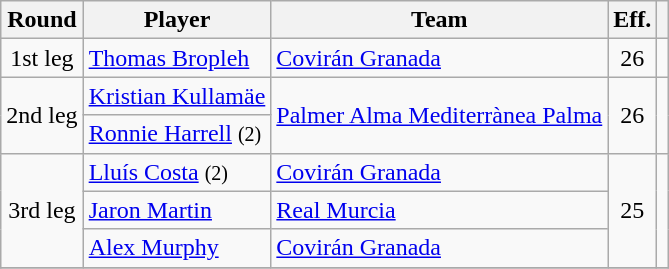<table class="wikitable sortable" style="text-align: center;">
<tr>
<th>Round</th>
<th>Player</th>
<th>Team</th>
<th>Eff.</th>
<th></th>
</tr>
<tr>
<td>1st leg</td>
<td style="text-align:left;"> <a href='#'>Thomas Bropleh</a></td>
<td style="text-align:left;"><a href='#'>Covirán Granada</a></td>
<td>26</td>
<td></td>
</tr>
<tr>
<td rowspan=2>2nd leg</td>
<td style="text-align:left;"> <a href='#'>Kristian Kullamäe</a></td>
<td style="text-align:left;" rowspan=2><a href='#'>Palmer Alma Mediterrànea Palma</a></td>
<td rowspan=2>26</td>
<td rowspan=2></td>
</tr>
<tr>
<td style="text-align:left;"> <a href='#'>Ronnie Harrell</a> <small>(2)</small></td>
</tr>
<tr>
<td rowspan=3>3rd leg</td>
<td style="text-align:left;"> <a href='#'>Lluís Costa</a> <small>(2)</small></td>
<td style="text-align:left;"><a href='#'>Covirán Granada</a></td>
<td rowspan=3>25</td>
<td rowspan=3></td>
</tr>
<tr>
<td style="text-align:left;"> <a href='#'>Jaron Martin</a></td>
<td style="text-align:left;"><a href='#'>Real Murcia</a></td>
</tr>
<tr>
<td style="text-align:left;"> <a href='#'>Alex Murphy</a></td>
<td style="text-align:left;"><a href='#'>Covirán Granada</a></td>
</tr>
<tr>
</tr>
</table>
